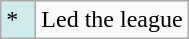<table class="wikitable">
<tr>
<td style="background:#CFECEC; width:1em">*</td>
<td>Led the league</td>
</tr>
</table>
